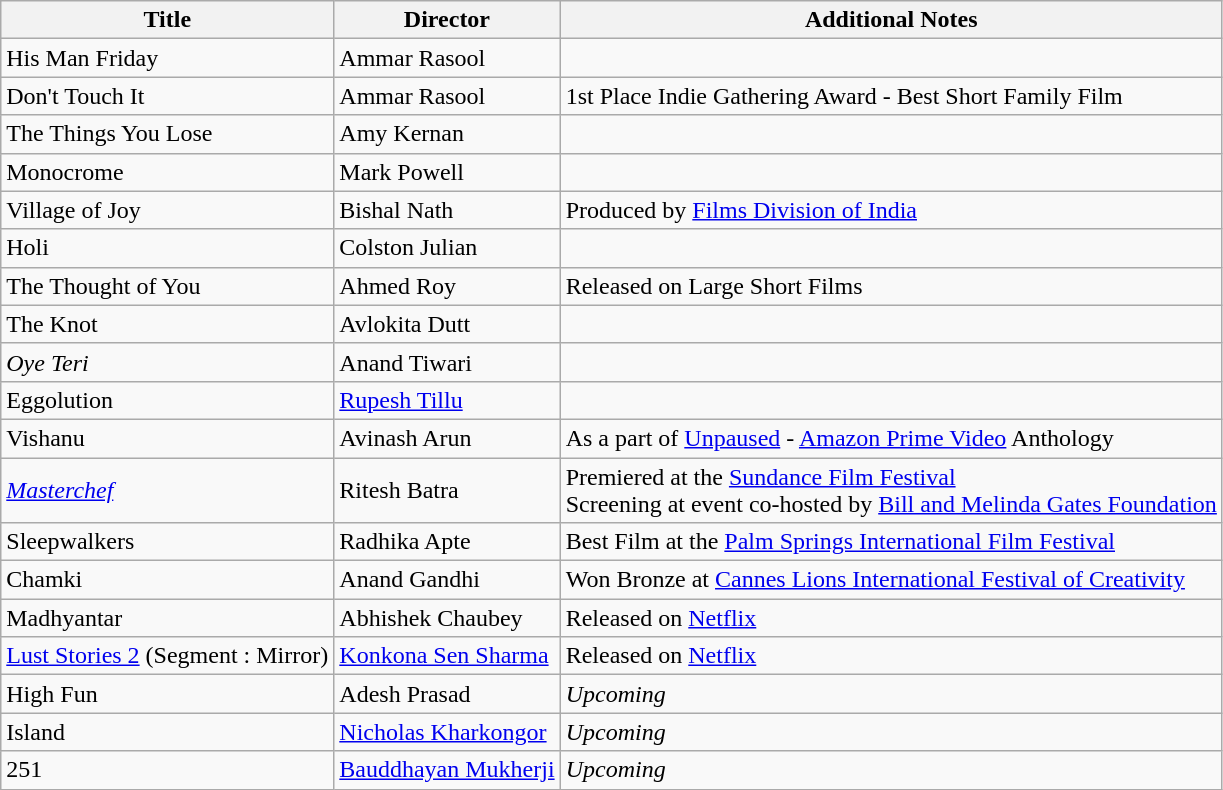<table class="wikitable">
<tr>
<th>Title</th>
<th>Director</th>
<th>Additional Notes</th>
</tr>
<tr>
<td>His Man Friday</td>
<td>Ammar Rasool</td>
<td></td>
</tr>
<tr>
<td>Don't Touch It</td>
<td>Ammar Rasool</td>
<td>1st Place Indie Gathering Award - Best Short Family Film</td>
</tr>
<tr>
<td>The Things You Lose</td>
<td>Amy Kernan</td>
<td></td>
</tr>
<tr>
<td>Monocrome</td>
<td>Mark Powell</td>
<td></td>
</tr>
<tr>
<td>Village of Joy</td>
<td>Bishal Nath</td>
<td>Produced by <a href='#'>Films Division of India</a></td>
</tr>
<tr>
<td>Holi</td>
<td>Colston Julian</td>
<td></td>
</tr>
<tr>
<td>The Thought of You</td>
<td>Ahmed Roy</td>
<td>Released on Large Short Films</td>
</tr>
<tr>
<td>The Knot</td>
<td>Avlokita Dutt</td>
<td></td>
</tr>
<tr>
<td><em>Oye Teri</em></td>
<td>Anand Tiwari</td>
<td></td>
</tr>
<tr>
<td>Eggolution</td>
<td><a href='#'>Rupesh Tillu</a></td>
<td></td>
</tr>
<tr>
<td>Vishanu</td>
<td>Avinash Arun</td>
<td>As a part of <a href='#'>Unpaused</a> - <a href='#'>Amazon Prime Video</a> Anthology</td>
</tr>
<tr>
<td><em><a href='#'>Masterchef</a></em></td>
<td>Ritesh Batra</td>
<td>Premiered at the <a href='#'>Sundance Film Festival</a><br>Screening at event co-hosted by <a href='#'>Bill and Melinda Gates Foundation</a></td>
</tr>
<tr>
<td>Sleepwalkers</td>
<td>Radhika Apte</td>
<td>Best Film at the <a href='#'>Palm Springs International Film Festival</a></td>
</tr>
<tr>
<td>Chamki</td>
<td>Anand Gandhi</td>
<td>Won Bronze at <a href='#'>Cannes Lions International Festival of Creativity</a></td>
</tr>
<tr>
<td>Madhyantar</td>
<td>Abhishek Chaubey</td>
<td>Released on <a href='#'>Netflix</a></td>
</tr>
<tr>
<td><a href='#'>Lust Stories 2</a> (Segment : Mirror)</td>
<td><a href='#'>Konkona Sen Sharma</a></td>
<td>Released on <a href='#'>Netflix</a></td>
</tr>
<tr>
<td>High Fun</td>
<td>Adesh Prasad</td>
<td><em>Upcoming</em></td>
</tr>
<tr>
<td>Island</td>
<td><a href='#'>Nicholas Kharkongor</a></td>
<td><em>Upcoming</em></td>
</tr>
<tr>
<td>251</td>
<td><a href='#'>Bauddhayan Mukherji</a></td>
<td><em>Upcoming</em></td>
</tr>
</table>
